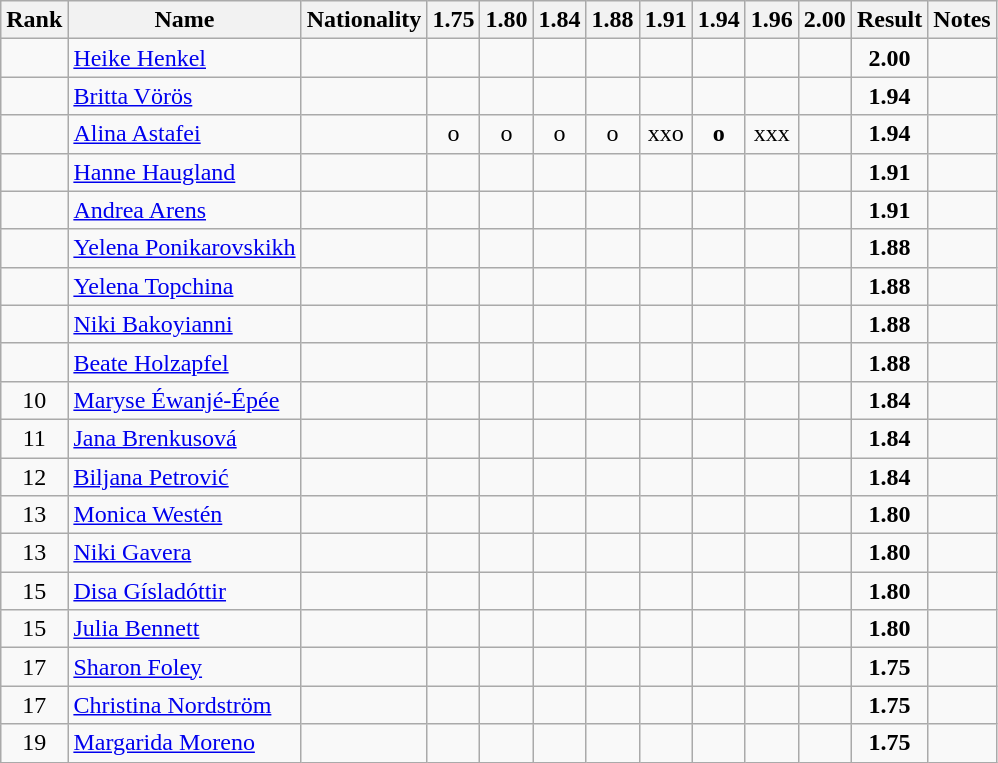<table class="wikitable sortable" style="text-align:center">
<tr>
<th>Rank</th>
<th>Name</th>
<th>Nationality</th>
<th>1.75</th>
<th>1.80</th>
<th>1.84</th>
<th>1.88</th>
<th>1.91</th>
<th>1.94</th>
<th>1.96</th>
<th>2.00</th>
<th>Result</th>
<th>Notes</th>
</tr>
<tr>
<td></td>
<td align="left"><a href='#'>Heike Henkel</a></td>
<td align=left></td>
<td></td>
<td></td>
<td></td>
<td></td>
<td></td>
<td></td>
<td></td>
<td></td>
<td><strong>2.00</strong></td>
<td></td>
</tr>
<tr>
<td></td>
<td align="left"><a href='#'>Britta Vörös</a></td>
<td align=left></td>
<td></td>
<td></td>
<td></td>
<td></td>
<td></td>
<td></td>
<td></td>
<td></td>
<td><strong>1.94</strong></td>
<td></td>
</tr>
<tr>
<td></td>
<td align="left"><a href='#'>Alina Astafei</a></td>
<td align=left></td>
<td>o</td>
<td>o</td>
<td>o</td>
<td>o</td>
<td>xxo</td>
<td><strong>o</strong></td>
<td>xxx</td>
<td></td>
<td><strong>1.94</strong></td>
<td></td>
</tr>
<tr>
<td></td>
<td align="left"><a href='#'>Hanne Haugland</a></td>
<td align=left></td>
<td></td>
<td></td>
<td></td>
<td></td>
<td></td>
<td></td>
<td></td>
<td></td>
<td><strong>1.91</strong></td>
<td></td>
</tr>
<tr>
<td></td>
<td align="left"><a href='#'>Andrea Arens</a></td>
<td align=left></td>
<td></td>
<td></td>
<td></td>
<td></td>
<td></td>
<td></td>
<td></td>
<td></td>
<td><strong>1.91</strong></td>
<td></td>
</tr>
<tr>
<td></td>
<td align="left"><a href='#'>Yelena Ponikarovskikh</a></td>
<td align=left></td>
<td></td>
<td></td>
<td></td>
<td></td>
<td></td>
<td></td>
<td></td>
<td></td>
<td><strong>1.88</strong></td>
<td></td>
</tr>
<tr>
<td></td>
<td align="left"><a href='#'>Yelena Topchina</a></td>
<td align=left></td>
<td></td>
<td></td>
<td></td>
<td></td>
<td></td>
<td></td>
<td></td>
<td></td>
<td><strong>1.88</strong></td>
<td></td>
</tr>
<tr>
<td></td>
<td align="left"><a href='#'>Niki Bakoyianni</a></td>
<td align=left></td>
<td></td>
<td></td>
<td></td>
<td></td>
<td></td>
<td></td>
<td></td>
<td></td>
<td><strong>1.88</strong></td>
<td></td>
</tr>
<tr>
<td></td>
<td align="left"><a href='#'>Beate Holzapfel</a></td>
<td align=left></td>
<td></td>
<td></td>
<td></td>
<td></td>
<td></td>
<td></td>
<td></td>
<td></td>
<td><strong>1.88</strong></td>
<td></td>
</tr>
<tr>
<td>10</td>
<td align="left"><a href='#'>Maryse Éwanjé-Épée</a></td>
<td align=left></td>
<td></td>
<td></td>
<td></td>
<td></td>
<td></td>
<td></td>
<td></td>
<td></td>
<td><strong>1.84</strong></td>
<td></td>
</tr>
<tr>
<td>11</td>
<td align="left"><a href='#'>Jana Brenkusová</a></td>
<td align=left></td>
<td></td>
<td></td>
<td></td>
<td></td>
<td></td>
<td></td>
<td></td>
<td></td>
<td><strong>1.84</strong></td>
<td></td>
</tr>
<tr>
<td>12</td>
<td align="left"><a href='#'>Biljana Petrović</a></td>
<td align=left></td>
<td></td>
<td></td>
<td></td>
<td></td>
<td></td>
<td></td>
<td></td>
<td></td>
<td><strong>1.84</strong></td>
<td></td>
</tr>
<tr>
<td>13</td>
<td align="left"><a href='#'>Monica Westén</a></td>
<td align=left></td>
<td></td>
<td></td>
<td></td>
<td></td>
<td></td>
<td></td>
<td></td>
<td></td>
<td><strong>1.80</strong></td>
<td></td>
</tr>
<tr>
<td>13</td>
<td align="left"><a href='#'>Niki Gavera</a></td>
<td align=left></td>
<td></td>
<td></td>
<td></td>
<td></td>
<td></td>
<td></td>
<td></td>
<td></td>
<td><strong>1.80</strong></td>
<td></td>
</tr>
<tr>
<td>15</td>
<td align="left"><a href='#'>Disa Gísladóttir</a></td>
<td align=left></td>
<td></td>
<td></td>
<td></td>
<td></td>
<td></td>
<td></td>
<td></td>
<td></td>
<td><strong>1.80</strong></td>
<td></td>
</tr>
<tr>
<td>15</td>
<td align="left"><a href='#'>Julia Bennett</a></td>
<td align=left></td>
<td></td>
<td></td>
<td></td>
<td></td>
<td></td>
<td></td>
<td></td>
<td></td>
<td><strong>1.80</strong></td>
<td></td>
</tr>
<tr>
<td>17</td>
<td align="left"><a href='#'>Sharon Foley</a></td>
<td align=left></td>
<td></td>
<td></td>
<td></td>
<td></td>
<td></td>
<td></td>
<td></td>
<td></td>
<td><strong>1.75</strong></td>
<td></td>
</tr>
<tr>
<td>17</td>
<td align="left"><a href='#'>Christina Nordström</a></td>
<td align=left></td>
<td></td>
<td></td>
<td></td>
<td></td>
<td></td>
<td></td>
<td></td>
<td></td>
<td><strong>1.75</strong></td>
<td></td>
</tr>
<tr>
<td>19</td>
<td align="left"><a href='#'>Margarida Moreno</a></td>
<td align=left></td>
<td></td>
<td></td>
<td></td>
<td></td>
<td></td>
<td></td>
<td></td>
<td></td>
<td><strong>1.75</strong></td>
<td></td>
</tr>
</table>
